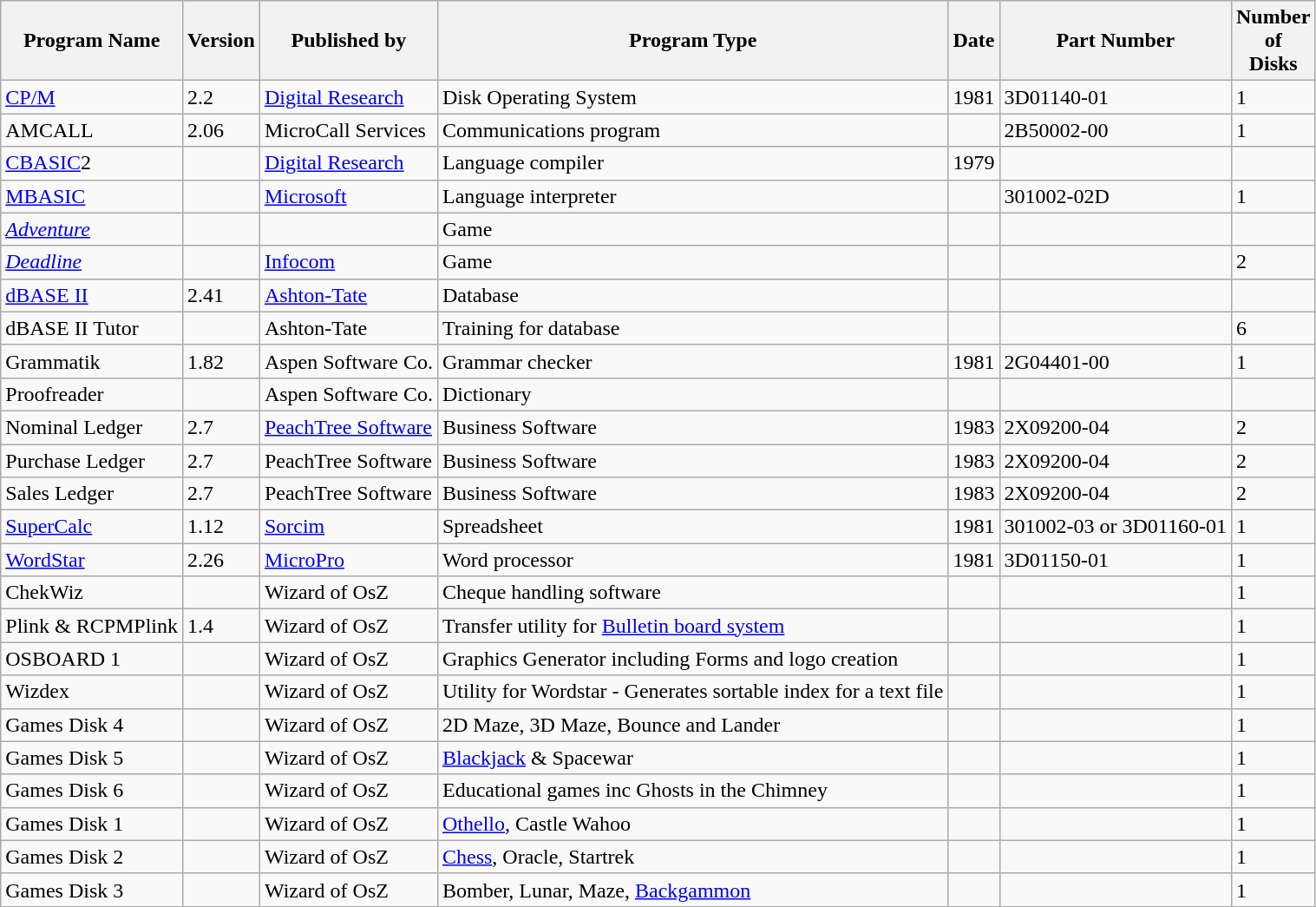<table class="wikitable">
<tr>
<th>Program Name</th>
<th>Version</th>
<th>Published by</th>
<th>Program Type</th>
<th>Date</th>
<th>Part Number</th>
<th>Number <br> of <br>Disks</th>
</tr>
<tr>
<td><a href='#'>CP/M</a></td>
<td>2.2</td>
<td><a href='#'>Digital Research</a></td>
<td>Disk Operating System</td>
<td>1981</td>
<td>3D01140-01</td>
<td>1</td>
</tr>
<tr>
<td>AMCALL</td>
<td>2.06</td>
<td>MicroCall Services</td>
<td>Communications program</td>
<td></td>
<td>2B50002-00</td>
<td>1</td>
</tr>
<tr>
<td><a href='#'>CBASIC</a>2</td>
<td></td>
<td><a href='#'>Digital Research</a></td>
<td>Language compiler</td>
<td>1979</td>
<td></td>
<td></td>
</tr>
<tr>
<td><a href='#'>MBASIC</a></td>
<td></td>
<td><a href='#'>Microsoft</a></td>
<td>Language interpreter</td>
<td></td>
<td>301002-02D</td>
<td>1</td>
</tr>
<tr>
<td><a href='#'><em>Adventure</em></a></td>
<td></td>
<td></td>
<td>Game</td>
<td></td>
<td></td>
<td></td>
</tr>
<tr>
<td><a href='#'><em>Deadline</em></a></td>
<td></td>
<td><a href='#'>Infocom</a></td>
<td>Game</td>
<td></td>
<td></td>
<td>2</td>
</tr>
<tr>
<td><a href='#'>dBASE II</a></td>
<td>2.41</td>
<td><a href='#'>Ashton-Tate</a></td>
<td>Database</td>
<td></td>
<td></td>
<td></td>
</tr>
<tr>
<td>dBASE II Tutor</td>
<td></td>
<td>Ashton-Tate</td>
<td>Training for database</td>
<td></td>
<td></td>
<td>6</td>
</tr>
<tr>
<td>Grammatik</td>
<td>1.82</td>
<td>Aspen Software Co.</td>
<td>Grammar checker</td>
<td>1981</td>
<td>2G04401-00</td>
<td>1</td>
</tr>
<tr>
<td>Proofreader</td>
<td></td>
<td>Aspen Software Co.</td>
<td>Dictionary</td>
<td></td>
<td></td>
<td></td>
</tr>
<tr>
<td>Nominal Ledger</td>
<td>2.7</td>
<td><a href='#'>PeachTree Software</a></td>
<td>Business Software</td>
<td>1983</td>
<td>2X09200-04</td>
<td>2</td>
</tr>
<tr>
<td>Purchase Ledger</td>
<td>2.7</td>
<td>PeachTree Software</td>
<td>Business Software</td>
<td>1983</td>
<td>2X09200-04</td>
<td>2</td>
</tr>
<tr>
<td>Sales Ledger</td>
<td>2.7</td>
<td>PeachTree Software</td>
<td>Business Software</td>
<td>1983</td>
<td>2X09200-04</td>
<td>2</td>
</tr>
<tr>
<td><a href='#'>SuperCalc</a></td>
<td>1.12</td>
<td><a href='#'>Sorcim</a></td>
<td>Spreadsheet</td>
<td>1981</td>
<td>301002-03 or 3D01160-01</td>
<td>1</td>
</tr>
<tr>
<td><a href='#'>WordStar</a></td>
<td>2.26</td>
<td><a href='#'>MicroPro</a></td>
<td>Word processor</td>
<td>1981</td>
<td>3D01150-01</td>
<td>1</td>
</tr>
<tr>
<td>ChekWiz</td>
<td></td>
<td>Wizard of OsZ</td>
<td>Cheque handling software</td>
<td></td>
<td></td>
<td>1</td>
</tr>
<tr>
<td>Plink & RCPMPlink</td>
<td>1.4</td>
<td>Wizard of OsZ</td>
<td>Transfer utility for <a href='#'>Bulletin board system</a></td>
<td></td>
<td></td>
<td>1</td>
</tr>
<tr>
<td>OSBOARD 1</td>
<td></td>
<td>Wizard of OsZ</td>
<td>Graphics Generator including Forms and logo creation</td>
<td></td>
<td></td>
<td>1</td>
</tr>
<tr>
<td>Wizdex</td>
<td></td>
<td>Wizard of OsZ</td>
<td>Utility for Wordstar - Generates sortable index for a text file</td>
<td></td>
<td></td>
<td>1</td>
</tr>
<tr>
<td>Games Disk 4</td>
<td></td>
<td>Wizard of OsZ</td>
<td>2D Maze, 3D Maze, Bounce and Lander</td>
<td></td>
<td></td>
<td>1</td>
</tr>
<tr>
<td>Games Disk 5</td>
<td></td>
<td>Wizard of OsZ</td>
<td><a href='#'>Blackjack</a> & Spacewar</td>
<td></td>
<td></td>
<td>1</td>
</tr>
<tr>
<td>Games Disk 6</td>
<td></td>
<td>Wizard of OsZ</td>
<td>Educational games inc Ghosts in the Chimney</td>
<td></td>
<td></td>
<td>1</td>
</tr>
<tr>
<td>Games Disk 1</td>
<td></td>
<td>Wizard of OsZ</td>
<td><a href='#'>Othello</a>, Castle Wahoo</td>
<td></td>
<td></td>
<td>1</td>
</tr>
<tr>
<td>Games Disk 2</td>
<td></td>
<td>Wizard of OsZ</td>
<td><a href='#'>Chess</a>, Oracle, Startrek</td>
<td></td>
<td></td>
<td>1</td>
</tr>
<tr>
<td>Games Disk 3</td>
<td></td>
<td>Wizard of OsZ</td>
<td>Bomber, Lunar, Maze, <a href='#'>Backgammon</a></td>
<td></td>
<td></td>
<td>1</td>
</tr>
</table>
